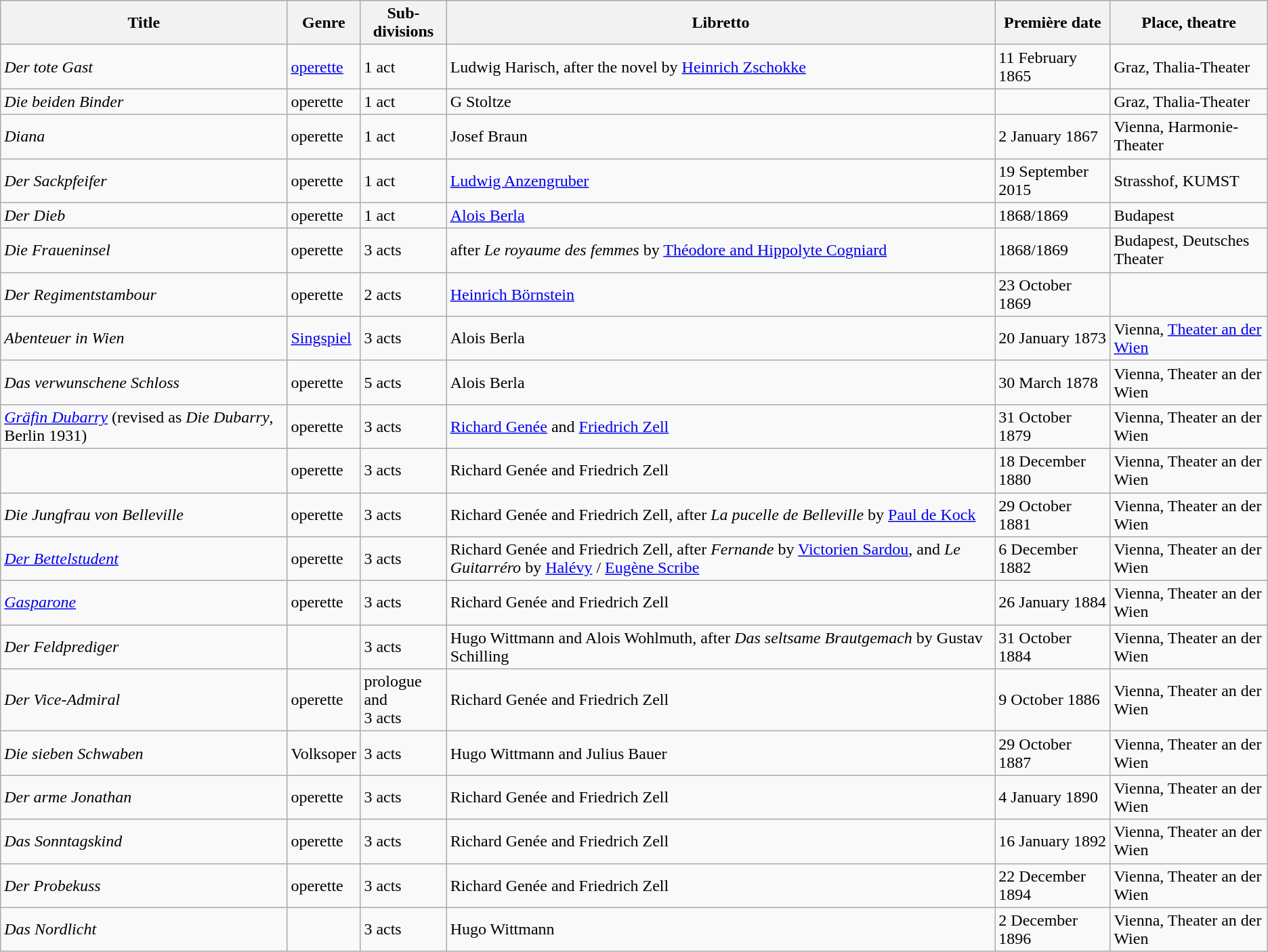<table class="wikitable sortable">
<tr>
<th>Title</th>
<th>Genre</th>
<th>Sub­divisions</th>
<th>Libretto</th>
<th>Première date</th>
<th>Place, theatre</th>
</tr>
<tr>
<td><em>Der tote Gast</em></td>
<td><a href='#'>operette</a></td>
<td>1 act</td>
<td>Ludwig Harisch, after the novel by <a href='#'>Heinrich Zschokke</a></td>
<td>11 February 1865</td>
<td>Graz, Thalia-Theater</td>
</tr>
<tr>
<td><em>Die beiden Binder</em></td>
<td>operette</td>
<td>1 act</td>
<td>G Stoltze</td>
<td></td>
<td>Graz, Thalia-Theater</td>
</tr>
<tr>
<td><em>Diana</em></td>
<td>operette</td>
<td>1 act</td>
<td>Josef Braun</td>
<td>2 January 1867</td>
<td>Vienna, Harmonie-Theater</td>
</tr>
<tr>
<td><em>Der Sackpfeifer</em></td>
<td>operette</td>
<td>1 act</td>
<td><a href='#'>Ludwig Anzengruber</a></td>
<td>19 September 2015</td>
<td>Strasshof, KUMST</td>
</tr>
<tr>
<td><em>Der Dieb</em></td>
<td>operette</td>
<td>1 act</td>
<td><a href='#'>Alois Berla</a></td>
<td>1868/1869</td>
<td>Budapest</td>
</tr>
<tr>
<td><em>Die Fraueninsel</em></td>
<td>operette</td>
<td>3 acts</td>
<td>after <em>Le royaume des femmes</em> by <a href='#'>Théodore and Hippolyte Cogniard</a></td>
<td>1868/1869</td>
<td>Budapest, Deutsches Theater</td>
</tr>
<tr>
<td><em>Der Regimentstambour</em></td>
<td>operette</td>
<td>2 acts</td>
<td><a href='#'>Heinrich Börnstein</a></td>
<td>23 October 1869</td>
<td></td>
</tr>
<tr>
<td><em>Abenteuer in Wien</em></td>
<td><a href='#'>Singspiel</a></td>
<td>3 acts</td>
<td>Alois Berla</td>
<td>20 January 1873</td>
<td>Vienna, <a href='#'>Theater an der Wien</a></td>
</tr>
<tr>
<td><em>Das verwunschene Schloss</em></td>
<td>operette</td>
<td>5 acts</td>
<td>Alois Berla</td>
<td>30 March 1878</td>
<td>Vienna, Theater an der Wien</td>
</tr>
<tr>
<td><em><a href='#'>Gräfin Dubarry</a></em> (revised as <em>Die Dubarry</em>, Berlin 1931)</td>
<td>operette</td>
<td>3 acts</td>
<td><a href='#'>Richard Genée</a> and <a href='#'>Friedrich Zell</a></td>
<td>31 October 1879</td>
<td>Vienna, Theater an der Wien</td>
</tr>
<tr>
<td><em></em></td>
<td>operette</td>
<td>3 acts</td>
<td>Richard Genée and Friedrich Zell</td>
<td>18 December 1880</td>
<td>Vienna, Theater an der Wien</td>
</tr>
<tr>
<td><em>Die Jungfrau von Belleville</em></td>
<td>operette</td>
<td>3 acts</td>
<td>Richard Genée and Friedrich Zell, after <em>La pucelle de Belleville</em> by <a href='#'>Paul de Kock</a></td>
<td>29 October 1881</td>
<td>Vienna, Theater an der Wien</td>
</tr>
<tr>
<td><em><a href='#'>Der Bettelstudent</a></em></td>
<td>operette</td>
<td>3 acts</td>
<td>Richard Genée and Friedrich Zell, after <em>Fernande</em> by <a href='#'>Victorien Sardou</a>, and <em>Le Guitarréro</em> by <a href='#'>Halévy</a> / <a href='#'>Eugène Scribe</a></td>
<td>6 December 1882</td>
<td>Vienna, Theater an der Wien</td>
</tr>
<tr>
<td><em><a href='#'>Gasparone</a></em></td>
<td>operette</td>
<td>3 acts</td>
<td>Richard Genée and Friedrich Zell</td>
<td>26 January 1884</td>
<td>Vienna, Theater an der Wien</td>
</tr>
<tr>
<td><em>Der Feldprediger</em></td>
<td> </td>
<td>3 acts</td>
<td>Hugo Wittmann and Alois Wohlmuth, after <em>Das seltsame Brautgemach</em> by Gustav Schilling</td>
<td>31 October 1884</td>
<td>Vienna, Theater an der Wien</td>
</tr>
<tr>
<td><em>Der Vice-Admiral</em></td>
<td>operette</td>
<td>prologue and<br>3 acts</td>
<td>Richard Genée and Friedrich Zell</td>
<td>9 October 1886</td>
<td>Vienna, Theater an der Wien</td>
</tr>
<tr>
<td><em>Die sieben Schwaben</em></td>
<td>Volksoper</td>
<td>3 acts</td>
<td>Hugo Wittmann and Julius Bauer</td>
<td>29 October 1887</td>
<td>Vienna, Theater an der Wien</td>
</tr>
<tr>
<td><em>Der arme Jonathan</em></td>
<td>operette</td>
<td>3 acts</td>
<td>Richard Genée and Friedrich Zell</td>
<td>4 January 1890</td>
<td>Vienna, Theater an der Wien</td>
</tr>
<tr>
<td><em>Das Sonntagskind</em></td>
<td>operette</td>
<td>3 acts</td>
<td>Richard Genée and Friedrich Zell</td>
<td>16 January 1892</td>
<td>Vienna, Theater an der Wien</td>
</tr>
<tr>
<td><em>Der Probekuss</em></td>
<td>operette</td>
<td>3 acts</td>
<td>Richard Genée and Friedrich Zell</td>
<td>22 December 1894</td>
<td>Vienna, Theater an der Wien</td>
</tr>
<tr>
<td><em>Das Nordlicht</em></td>
<td> </td>
<td>3 acts</td>
<td>Hugo Wittmann</td>
<td>2 December 1896</td>
<td>Vienna, Theater an der Wien</td>
</tr>
</table>
